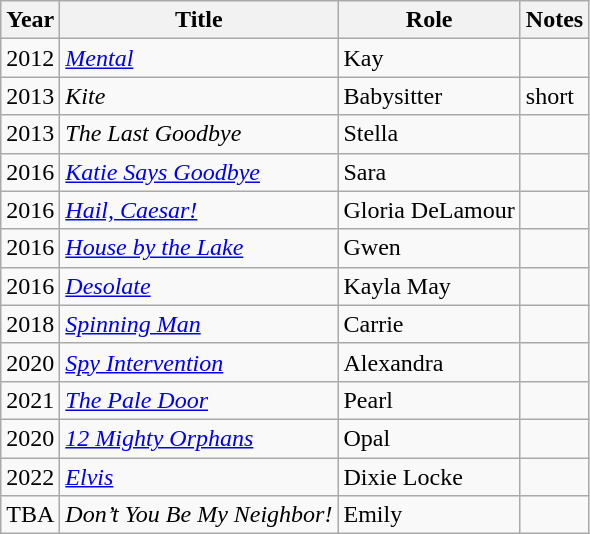<table class="wikitable sortable">
<tr>
<th>Year</th>
<th>Title</th>
<th>Role</th>
<th>Notes</th>
</tr>
<tr>
<td>2012</td>
<td><em><a href='#'>Mental</a></em></td>
<td>Kay</td>
<td></td>
</tr>
<tr>
<td>2013</td>
<td><em>Kite</em></td>
<td>Babysitter</td>
<td>short</td>
</tr>
<tr>
<td>2013</td>
<td><em>The Last Goodbye</em></td>
<td>Stella</td>
<td></td>
</tr>
<tr>
<td>2016</td>
<td><em><a href='#'>Katie Says Goodbye</a></em></td>
<td>Sara</td>
<td></td>
</tr>
<tr>
<td>2016</td>
<td><em><a href='#'>Hail, Caesar!</a></em></td>
<td>Gloria DeLamour</td>
<td></td>
</tr>
<tr>
<td>2016</td>
<td><em><a href='#'>House by the Lake</a></em></td>
<td>Gwen</td>
<td></td>
</tr>
<tr>
<td>2016</td>
<td><em><a href='#'>Desolate</a></em></td>
<td>Kayla May</td>
<td></td>
</tr>
<tr>
<td>2018</td>
<td><em><a href='#'>Spinning Man</a></em></td>
<td>Carrie</td>
<td></td>
</tr>
<tr>
<td>2020</td>
<td><em><a href='#'>Spy Intervention</a></em></td>
<td>Alexandra</td>
<td></td>
</tr>
<tr>
<td>2021</td>
<td><em><a href='#'>The Pale Door</a></em></td>
<td>Pearl</td>
<td></td>
</tr>
<tr>
<td>2020</td>
<td><em><a href='#'>12 Mighty Orphans</a></em></td>
<td>Opal</td>
<td></td>
</tr>
<tr>
<td>2022</td>
<td><em><a href='#'>Elvis</a></em></td>
<td>Dixie Locke</td>
<td></td>
</tr>
<tr>
<td>TBA</td>
<td><em>Don’t You Be My Neighbor!</em></td>
<td>Emily</td>
<td></td>
</tr>
</table>
